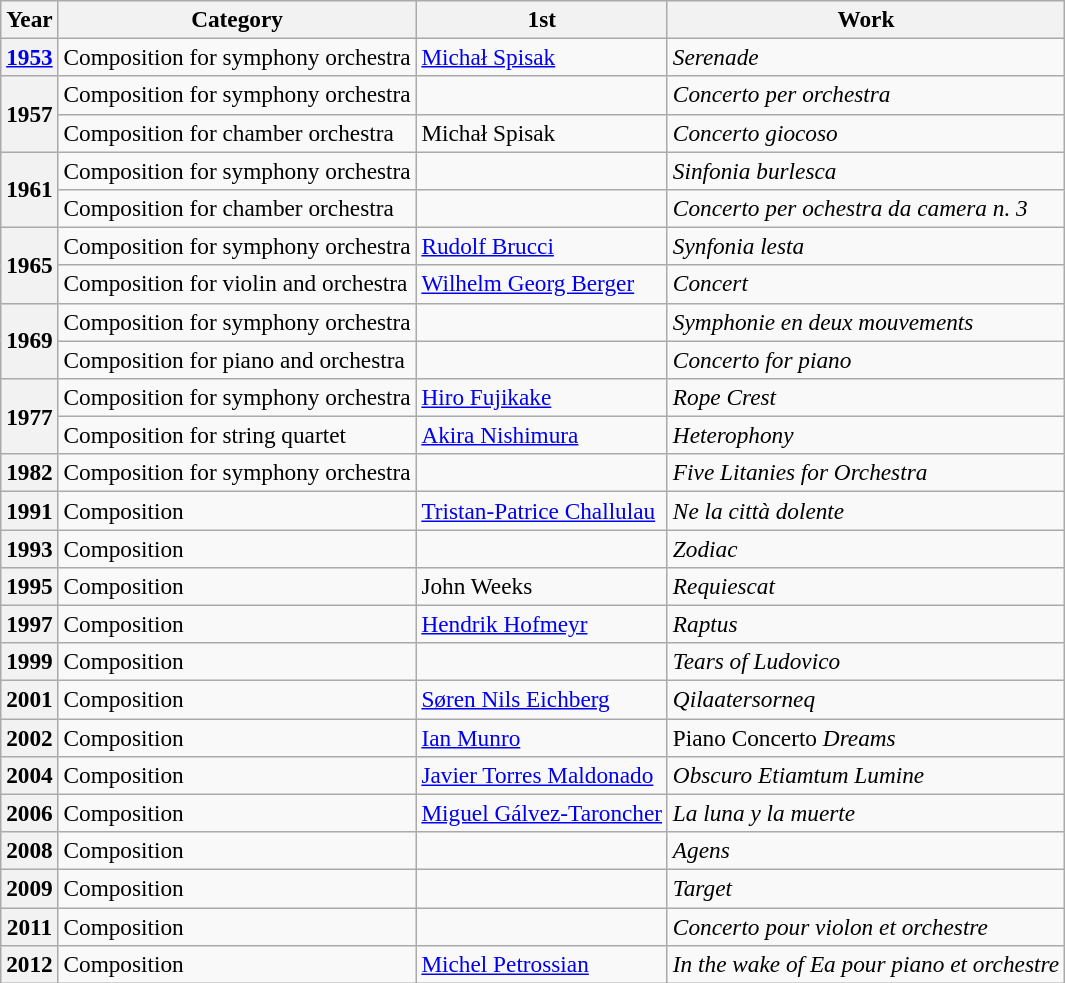<table class="wikitable" style="font-size:97%;">
<tr>
<th>Year</th>
<th>Category</th>
<th>1st</th>
<th>Work</th>
</tr>
<tr>
<th><a href='#'>1953</a></th>
<td>Composition for symphony orchestra</td>
<td><a href='#'>Michał Spisak</a></td>
<td><em>Serenade</em></td>
</tr>
<tr>
<th rowspan=2>1957</th>
<td>Composition for symphony orchestra</td>
<td></td>
<td><em>Concerto per orchestra</em></td>
</tr>
<tr>
<td>Composition for chamber orchestra</td>
<td>Michał Spisak</td>
<td><em>Concerto giocoso</em></td>
</tr>
<tr>
<th rowspan=2>1961</th>
<td>Composition for symphony orchestra</td>
<td></td>
<td><em>Sinfonia burlesca</em></td>
</tr>
<tr>
<td>Composition for chamber orchestra</td>
<td></td>
<td><em>Concerto per ochestra da camera n. 3</em></td>
</tr>
<tr>
<th rowspan=2>1965</th>
<td>Composition for symphony orchestra</td>
<td><a href='#'>Rudolf Brucci</a></td>
<td><em>Synfonia lesta</em></td>
</tr>
<tr>
<td>Composition for violin and orchestra</td>
<td><a href='#'>Wilhelm Georg Berger</a></td>
<td><em>Concert</em></td>
</tr>
<tr>
<th rowspan=2>1969</th>
<td>Composition for symphony orchestra</td>
<td></td>
<td><em>Symphonie en deux mouvements</em></td>
</tr>
<tr>
<td>Composition for piano and orchestra</td>
<td></td>
<td><em>Concerto for piano</em></td>
</tr>
<tr>
<th rowspan=2>1977</th>
<td>Composition for symphony orchestra</td>
<td><a href='#'>Hiro Fujikake</a></td>
<td><em>Rope Crest</em></td>
</tr>
<tr>
<td>Composition for string quartet</td>
<td><a href='#'>Akira Nishimura</a></td>
<td><em>Heterophony</em></td>
</tr>
<tr>
<th>1982</th>
<td>Composition for symphony orchestra</td>
<td></td>
<td><em>Five Litanies for Orchestra</em></td>
</tr>
<tr>
<th>1991</th>
<td>Composition</td>
<td><a href='#'>Tristan-Patrice Challulau</a></td>
<td><em>Ne la città dolente</em></td>
</tr>
<tr>
<th>1993</th>
<td>Composition</td>
<td></td>
<td><em>Zodiac</em></td>
</tr>
<tr>
<th>1995</th>
<td>Composition</td>
<td>John Weeks</td>
<td><em>Requiescat</em></td>
</tr>
<tr>
<th>1997</th>
<td>Composition</td>
<td><a href='#'>Hendrik Hofmeyr</a></td>
<td><em>Raptus</em></td>
</tr>
<tr>
<th>1999</th>
<td>Composition</td>
<td></td>
<td><em>Tears of Ludovico</em></td>
</tr>
<tr>
<th>2001</th>
<td>Composition</td>
<td><a href='#'>Søren Nils Eichberg</a></td>
<td><em>Qilaatersorneq</em></td>
</tr>
<tr>
<th>2002</th>
<td>Composition</td>
<td><a href='#'>Ian Munro</a></td>
<td>Piano Concerto <em>Dreams</em></td>
</tr>
<tr>
<th>2004</th>
<td>Composition</td>
<td><a href='#'>Javier Torres Maldonado</a></td>
<td><em>Obscuro Etiamtum Lumine</em></td>
</tr>
<tr>
<th>2006</th>
<td>Composition</td>
<td><a href='#'>Miguel Gálvez-Taroncher</a></td>
<td><em>La luna y la muerte</em></td>
</tr>
<tr>
<th>2008</th>
<td>Composition</td>
<td></td>
<td><em>Agens</em></td>
</tr>
<tr>
<th>2009</th>
<td>Composition</td>
<td></td>
<td><em>Target</em></td>
</tr>
<tr>
<th>2011</th>
<td>Composition</td>
<td></td>
<td><em>Concerto pour violon et orchestre</em></td>
</tr>
<tr>
<th>2012</th>
<td>Composition</td>
<td><a href='#'>Michel Petrossian</a></td>
<td><em>In the wake of Ea pour piano et orchestre</em></td>
</tr>
</table>
